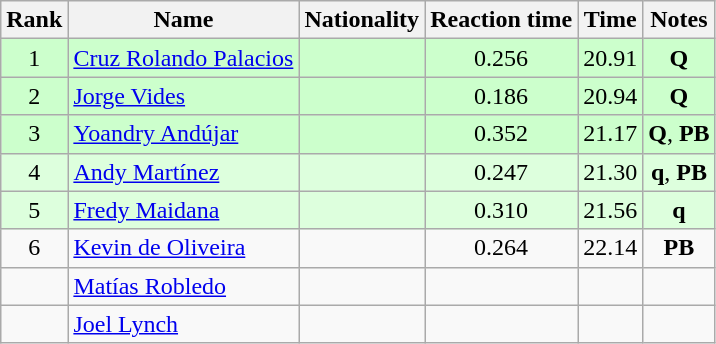<table class="wikitable sortable" style="text-align:center">
<tr>
<th>Rank</th>
<th>Name</th>
<th>Nationality</th>
<th>Reaction time</th>
<th>Time</th>
<th>Notes</th>
</tr>
<tr bgcolor=ccffcc>
<td>1</td>
<td align=left><a href='#'>Cruz Rolando Palacios</a></td>
<td align=left></td>
<td>0.256</td>
<td>20.91</td>
<td><strong>Q</strong></td>
</tr>
<tr bgcolor=ccffcc>
<td>2</td>
<td align=left><a href='#'>Jorge Vides</a></td>
<td align=left></td>
<td>0.186</td>
<td>20.94</td>
<td><strong>Q</strong></td>
</tr>
<tr bgcolor=ccffcc>
<td>3</td>
<td align=left><a href='#'>Yoandry Andújar</a></td>
<td align=left></td>
<td>0.352</td>
<td>21.17</td>
<td><strong>Q</strong>, <strong>PB</strong></td>
</tr>
<tr bgcolor=ddffdd>
<td>4</td>
<td align=left><a href='#'>Andy Martínez</a></td>
<td align=left></td>
<td>0.247</td>
<td>21.30</td>
<td><strong>q</strong>, <strong>PB</strong></td>
</tr>
<tr bgcolor=ddffdd>
<td>5</td>
<td align=left><a href='#'>Fredy Maidana</a></td>
<td align=left></td>
<td>0.310</td>
<td>21.56</td>
<td><strong>q</strong></td>
</tr>
<tr>
<td>6</td>
<td align=left><a href='#'>Kevin de Oliveira</a></td>
<td align=left></td>
<td>0.264</td>
<td>22.14</td>
<td><strong>PB</strong></td>
</tr>
<tr>
<td></td>
<td align=left><a href='#'>Matías Robledo</a></td>
<td align=left></td>
<td></td>
<td></td>
<td></td>
</tr>
<tr>
<td></td>
<td align=left><a href='#'>Joel Lynch</a></td>
<td align=left></td>
<td></td>
<td></td>
<td></td>
</tr>
</table>
